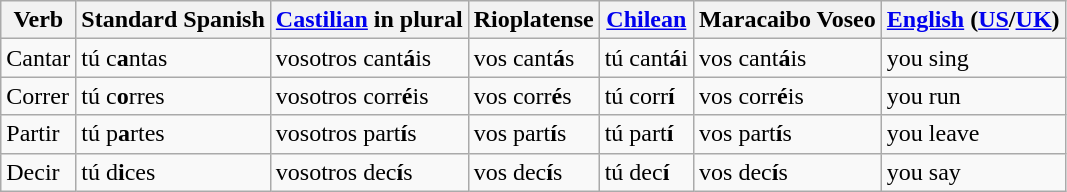<table class="wikitable">
<tr>
<th>Verb</th>
<th>Standard Spanish</th>
<th><a href='#'>Castilian</a> in plural</th>
<th>Rioplatense</th>
<th><a href='#'>Chilean</a></th>
<th>Maracaibo Voseo</th>
<th><a href='#'>English</a> (<a href='#'>US</a>/<a href='#'>UK</a>)</th>
</tr>
<tr>
<td>Cantar</td>
<td>tú c<strong>a</strong>ntas</td>
<td>vosotros cant<strong>á</strong>is</td>
<td>vos cant<strong>á</strong>s</td>
<td>tú cant<strong>á</strong>i</td>
<td>vos cant<strong>á</strong>is</td>
<td>you sing</td>
</tr>
<tr>
<td>Correr</td>
<td>tú c<strong>o</strong>rres</td>
<td>vosotros corr<strong>é</strong>is</td>
<td>vos corr<strong>é</strong>s</td>
<td>tú corr<strong>í</strong></td>
<td>vos corr<strong>é</strong>is</td>
<td>you run</td>
</tr>
<tr>
<td>Partir</td>
<td>tú p<strong>a</strong>rtes</td>
<td>vosotros part<strong>í</strong>s</td>
<td>vos part<strong>í</strong>s</td>
<td>tú part<strong>í</strong></td>
<td>vos part<strong>í</strong>s</td>
<td>you leave</td>
</tr>
<tr>
<td>Decir</td>
<td>tú d<strong>i</strong>ces</td>
<td>vosotros dec<strong>í</strong>s</td>
<td>vos dec<strong>í</strong>s</td>
<td>tú dec<strong>í</strong></td>
<td>vos dec<strong>í</strong>s</td>
<td>you say</td>
</tr>
</table>
